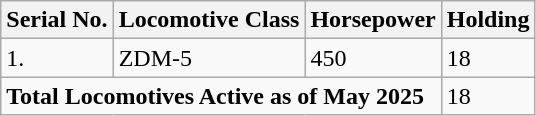<table class="wikitable">
<tr>
<th>Serial No.</th>
<th>Locomotive Class</th>
<th>Horsepower</th>
<th>Holding</th>
</tr>
<tr>
<td>1.</td>
<td>ZDM-5</td>
<td>450</td>
<td>18</td>
</tr>
<tr>
<td colspan="3"><strong>Total Locomotives Active as of May 2025</strong></td>
<td>18</td>
</tr>
</table>
